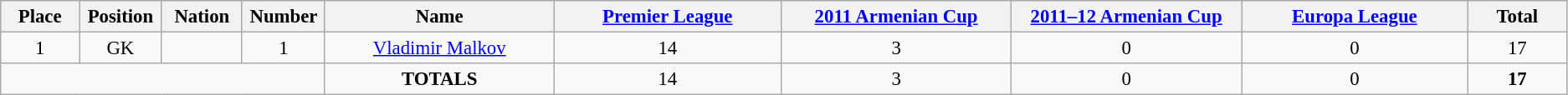<table class="wikitable" style="font-size: 95%; text-align: center;">
<tr>
<th width=60>Place</th>
<th width=60>Position</th>
<th width=60>Nation</th>
<th width=60>Number</th>
<th width=200>Name</th>
<th width=200><a href='#'>Premier League</a></th>
<th width=200><a href='#'>2011 Armenian Cup</a></th>
<th width=200><a href='#'>2011–12 Armenian Cup</a></th>
<th width=200><a href='#'>Europa League</a></th>
<th width=80><strong>Total</strong></th>
</tr>
<tr>
<td>1</td>
<td>GK</td>
<td></td>
<td>1</td>
<td><a href='#'>Vladimir Malkov</a></td>
<td>14</td>
<td>3</td>
<td>0</td>
<td>0</td>
<td>17</td>
</tr>
<tr>
<td colspan="4"></td>
<td><strong>TOTALS</strong></td>
<td>14</td>
<td>3</td>
<td>0</td>
<td>0</td>
<td><strong>17</strong></td>
</tr>
</table>
